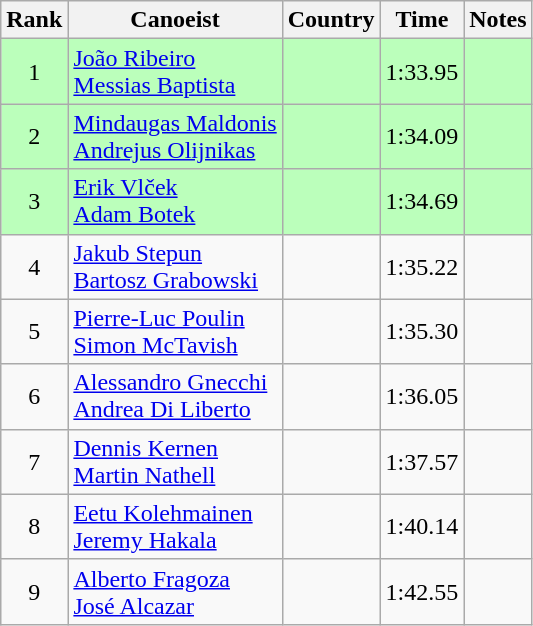<table class="wikitable" style="text-align:center">
<tr>
<th>Rank</th>
<th>Canoeist</th>
<th>Country</th>
<th>Time</th>
<th>Notes</th>
</tr>
<tr bgcolor=bbffbb>
<td>1</td>
<td align="left"><a href='#'>João Ribeiro</a><br><a href='#'>Messias Baptista</a></td>
<td align="left"></td>
<td>1:33.95</td>
<td></td>
</tr>
<tr bgcolor=bbffbb>
<td>2</td>
<td align="left"><a href='#'>Mindaugas Maldonis</a><br><a href='#'>Andrejus Olijnikas</a></td>
<td align="left"></td>
<td>1:34.09</td>
<td></td>
</tr>
<tr bgcolor=bbffbb>
<td>3</td>
<td align="left"><a href='#'>Erik Vlček</a><br><a href='#'>Adam Botek</a></td>
<td align="left"></td>
<td>1:34.69</td>
<td></td>
</tr>
<tr>
<td>4</td>
<td align="left"><a href='#'>Jakub Stepun</a><br><a href='#'>Bartosz Grabowski</a></td>
<td align="left"></td>
<td>1:35.22</td>
<td></td>
</tr>
<tr>
<td>5</td>
<td align="left"><a href='#'>Pierre-Luc Poulin</a><br><a href='#'>Simon McTavish</a></td>
<td align="left"></td>
<td>1:35.30</td>
<td></td>
</tr>
<tr>
<td>6</td>
<td align="left"><a href='#'>Alessandro Gnecchi</a><br><a href='#'>Andrea Di Liberto</a></td>
<td align="left"></td>
<td>1:36.05</td>
<td></td>
</tr>
<tr>
<td>7</td>
<td align="left"><a href='#'>Dennis Kernen</a><br><a href='#'>Martin Nathell</a></td>
<td align="left"></td>
<td>1:37.57</td>
<td></td>
</tr>
<tr>
<td>8</td>
<td align="left"><a href='#'>Eetu Kolehmainen</a><br><a href='#'>Jeremy Hakala</a></td>
<td align="left"></td>
<td>1:40.14</td>
<td></td>
</tr>
<tr>
<td>9</td>
<td align="left"><a href='#'>Alberto Fragoza</a><br><a href='#'>José Alcazar</a></td>
<td align="left"></td>
<td>1:42.55</td>
<td></td>
</tr>
</table>
